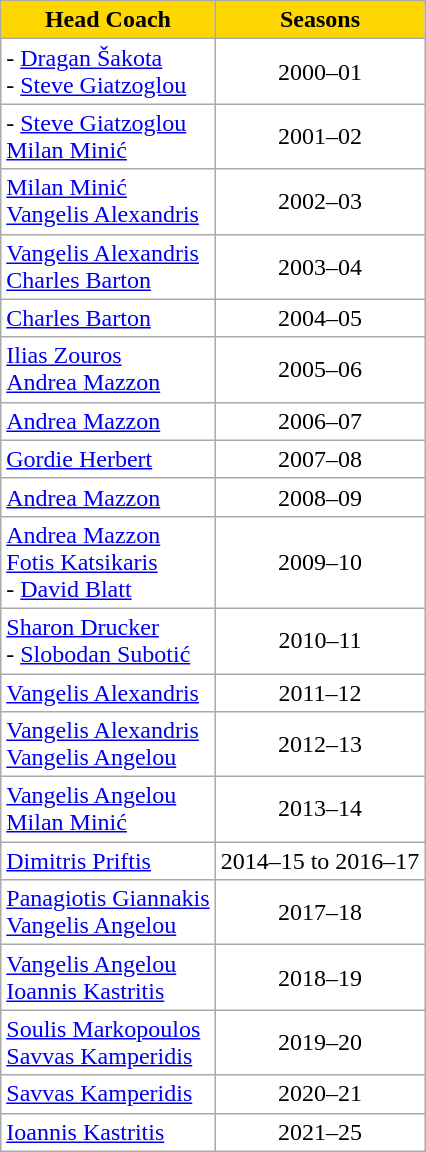<table class="wikitable" style="text-align: center; background:white; color:black">
<tr>
<th style="color:black; background:#FFD700;">Head Coach</th>
<th style="color:black; background:#FFD700;">Seasons</th>
</tr>
<tr>
<td align=left>- <a href='#'>Dragan Šakota</a><br>- <a href='#'>Steve Giatzoglou</a></td>
<td align=center>2000–01</td>
</tr>
<tr>
<td align=left>- <a href='#'>Steve Giatzoglou</a><br> <a href='#'>Milan Minić</a></td>
<td align=center>2001–02</td>
</tr>
<tr>
<td align=left> <a href='#'>Milan Minić</a><br> <a href='#'>Vangelis Alexandris</a></td>
<td align=center>2002–03</td>
</tr>
<tr>
<td align=left> <a href='#'>Vangelis Alexandris</a><br> <a href='#'>Charles Barton</a></td>
<td align=center>2003–04</td>
</tr>
<tr>
<td align=left> <a href='#'>Charles Barton</a></td>
<td align=center>2004–05</td>
</tr>
<tr>
<td align=left> <a href='#'>Ilias Zouros</a><br> <a href='#'>Andrea Mazzon</a></td>
<td align=center>2005–06</td>
</tr>
<tr>
<td align=left> <a href='#'>Andrea Mazzon</a></td>
<td align=center>2006–07</td>
</tr>
<tr>
<td align=left> <a href='#'>Gordie Herbert</a></td>
<td align=center>2007–08</td>
</tr>
<tr>
<td align=left> <a href='#'>Andrea Mazzon</a></td>
<td align=center>2008–09</td>
</tr>
<tr>
<td align=left> <a href='#'>Andrea Mazzon</a><br> <a href='#'>Fotis Katsikaris</a><br>- <a href='#'>David Blatt</a></td>
<td align=center>2009–10</td>
</tr>
<tr>
<td align=left> <a href='#'>Sharon Drucker</a><br>- <a href='#'>Slobodan Subotić</a></td>
<td align=center>2010–11</td>
</tr>
<tr>
<td align=left> <a href='#'>Vangelis Alexandris</a></td>
<td align=center>2011–12</td>
</tr>
<tr>
<td align=left> <a href='#'>Vangelis Alexandris</a><br> <a href='#'>Vangelis Angelou</a></td>
<td align=center>2012–13</td>
</tr>
<tr>
<td align=left> <a href='#'>Vangelis Angelou</a><br> <a href='#'>Milan Minić</a></td>
<td align=center>2013–14</td>
</tr>
<tr>
<td align=left> <a href='#'>Dimitris Priftis</a></td>
<td align=center>2014–15 to 2016–17</td>
</tr>
<tr>
<td align=left> <a href='#'>Panagiotis Giannakis</a><br> <a href='#'>Vangelis Angelou</a></td>
<td align=center>2017–18</td>
</tr>
<tr>
<td align=left> <a href='#'>Vangelis Angelou</a><br> <a href='#'>Ioannis Kastritis</a></td>
<td align=center>2018–19</td>
</tr>
<tr>
<td align=left> <a href='#'>Soulis Markopoulos</a><br> <a href='#'>Savvas Kamperidis</a></td>
<td align=center>2019–20</td>
</tr>
<tr>
<td align=left> <a href='#'>Savvas Kamperidis</a></td>
<td align=center>2020–21</td>
</tr>
<tr>
<td align=left> <a href='#'>Ioannis Kastritis</a></td>
<td align=center>2021–25</td>
</tr>
</table>
